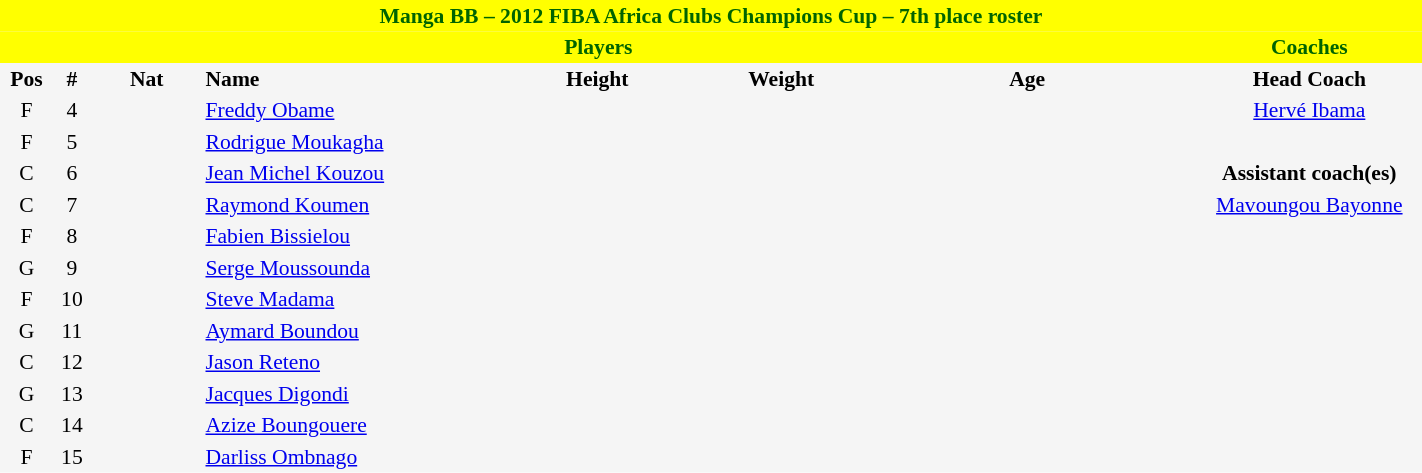<table border=0 cellpadding=2 cellspacing=0  |- bgcolor=#f5f5f5 style="text-align:center; font-size:90%;" width=75%>
<tr>
<td colspan="8" style="background: yellow; color: #006400"><strong>Manga BB – 2012 FIBA Africa Clubs Champions Cup – 7th place roster</strong></td>
</tr>
<tr>
<td colspan="7" style="background: yellow; color: #006400"><strong>Players</strong></td>
<td style="background: yellow; color: #006400"><strong>Coaches</strong></td>
</tr>
<tr style="background=#f5f5f5; color: black">
<th width=5px>Pos</th>
<th width=5px>#</th>
<th width=50px>Nat</th>
<th width=135px align=left>Name</th>
<th width=100px>Height</th>
<th width=70px>Weight</th>
<th width=160px>Age</th>
<th width=105px>Head Coach</th>
</tr>
<tr>
<td>F</td>
<td>4</td>
<td></td>
<td align=left><a href='#'>Freddy Obame</a></td>
<td><span></span></td>
<td></td>
<td><span></span></td>
<td> <a href='#'>Hervé Ibama</a></td>
</tr>
<tr>
<td>F</td>
<td>5</td>
<td></td>
<td align=left><a href='#'>Rodrigue Moukagha</a></td>
<td><span></span></td>
<td></td>
<td><span></span></td>
</tr>
<tr>
<td>C</td>
<td>6</td>
<td></td>
<td align=left><a href='#'>Jean Michel Kouzou</a></td>
<td><span></span></td>
<td></td>
<td><span></span></td>
<td><strong>Assistant coach(es)</strong></td>
</tr>
<tr>
<td>C</td>
<td>7</td>
<td></td>
<td align=left><a href='#'>Raymond Koumen</a></td>
<td><span></span></td>
<td></td>
<td><span></span></td>
<td><a href='#'>Mavoungou Bayonne</a></td>
</tr>
<tr>
<td>F</td>
<td>8</td>
<td></td>
<td align=left><a href='#'>Fabien Bissielou</a></td>
<td><span></span></td>
<td></td>
<td><span></span></td>
</tr>
<tr>
<td>G</td>
<td>9</td>
<td></td>
<td align=left><a href='#'>Serge Moussounda</a></td>
<td><span></span></td>
<td></td>
<td><span></span></td>
</tr>
<tr>
<td>F</td>
<td>10</td>
<td></td>
<td align=left><a href='#'>Steve Madama</a></td>
<td><span></span></td>
<td></td>
<td><span></span></td>
</tr>
<tr>
<td>G</td>
<td>11</td>
<td></td>
<td align=left><a href='#'>Aymard Boundou</a></td>
<td><span></span></td>
<td></td>
<td><span></span></td>
</tr>
<tr>
<td>C</td>
<td>12</td>
<td></td>
<td align=left><a href='#'>Jason Reteno</a></td>
<td><span></span></td>
<td></td>
<td><span></span></td>
</tr>
<tr>
<td>G</td>
<td>13</td>
<td></td>
<td align=left><a href='#'>Jacques Digondi</a></td>
<td><span></span></td>
<td></td>
<td><span></span></td>
</tr>
<tr>
<td>C</td>
<td>14</td>
<td></td>
<td align=left><a href='#'>Azize Boungouere</a></td>
<td><span></span></td>
<td></td>
<td><span></span></td>
</tr>
<tr>
<td>F</td>
<td>15</td>
<td></td>
<td align=left><a href='#'>Darliss Ombnago</a></td>
<td><span></span></td>
<td></td>
<td><span></span></td>
</tr>
</table>
